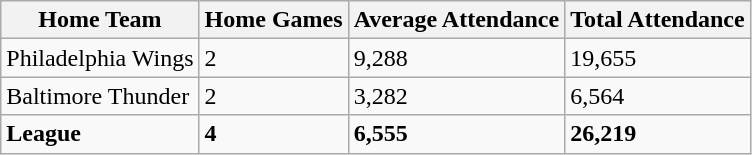<table class="wikitable sortable">
<tr>
<th>Home Team</th>
<th>Home Games</th>
<th>Average Attendance</th>
<th>Total Attendance</th>
</tr>
<tr>
<td>Philadelphia Wings</td>
<td>2</td>
<td>9,288</td>
<td>19,655</td>
</tr>
<tr>
<td>Baltimore Thunder</td>
<td>2</td>
<td>3,282</td>
<td>6,564</td>
</tr>
<tr class="sortbottom">
<td><strong>League</strong></td>
<td><strong>4</strong></td>
<td><strong>6,555</strong></td>
<td><strong>26,219</strong></td>
</tr>
</table>
